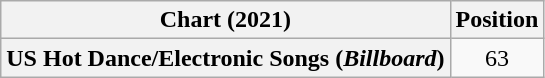<table class="wikitable plainrowheaders" style="text-align:center">
<tr>
<th scope="col">Chart (2021)</th>
<th scope="col">Position</th>
</tr>
<tr>
<th scope="row">US Hot Dance/Electronic Songs (<em>Billboard</em>)</th>
<td>63</td>
</tr>
</table>
